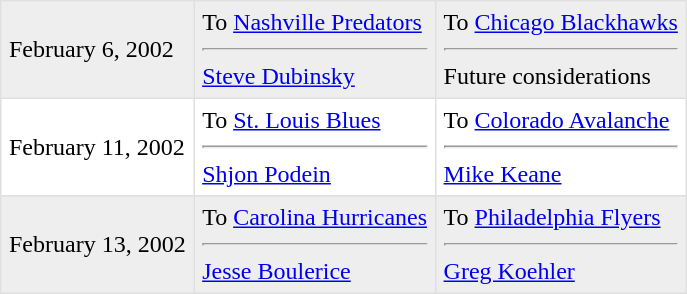<table border=1 style="border-collapse:collapse" bordercolor="#DFDFDF"  cellpadding="5">
<tr bgcolor="#eeeeee">
<td>February 6, 2002</td>
<td valign="top">To <a href='#'>Nashville Predators</a> <hr><a href='#'>Steve Dubinsky</a></td>
<td valign="top">To <a href='#'>Chicago Blackhawks</a> <hr>Future considerations</td>
</tr>
<tr>
<td>February 11, 2002</td>
<td valign="top">To <a href='#'>St. Louis Blues</a> <hr><a href='#'>Shjon Podein</a></td>
<td valign="top">To <a href='#'>Colorado Avalanche</a> <hr><a href='#'>Mike Keane</a></td>
</tr>
<tr>
</tr>
<tr bgcolor="#eeeeee">
<td>February 13, 2002</td>
<td valign="top">To <a href='#'>Carolina Hurricanes</a> <hr><a href='#'>Jesse Boulerice</a></td>
<td valign="top">To <a href='#'>Philadelphia Flyers</a> <hr><a href='#'>Greg Koehler</a></td>
</tr>
</table>
